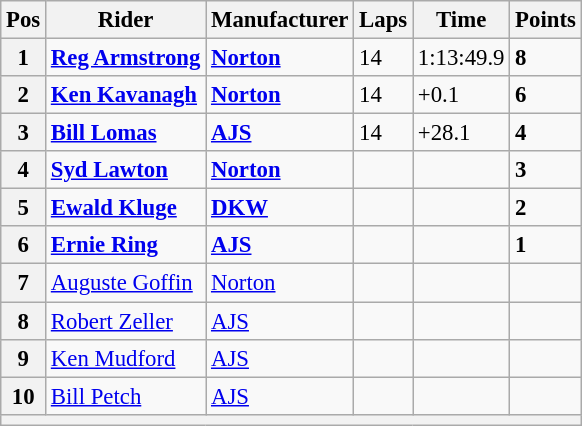<table class="wikitable" style="font-size: 95%;">
<tr>
<th>Pos</th>
<th>Rider</th>
<th>Manufacturer</th>
<th>Laps</th>
<th>Time</th>
<th>Points</th>
</tr>
<tr>
<th>1</th>
<td> <strong><a href='#'>Reg Armstrong</a></strong></td>
<td><strong><a href='#'>Norton</a></strong></td>
<td>14</td>
<td>1:13:49.9</td>
<td><strong>8</strong></td>
</tr>
<tr>
<th>2</th>
<td> <strong><a href='#'>Ken Kavanagh</a></strong></td>
<td><strong><a href='#'>Norton</a></strong></td>
<td>14</td>
<td>+0.1</td>
<td><strong>6</strong></td>
</tr>
<tr>
<th>3</th>
<td> <strong><a href='#'>Bill Lomas</a></strong></td>
<td><strong><a href='#'>AJS</a></strong></td>
<td>14</td>
<td>+28.1</td>
<td><strong>4</strong></td>
</tr>
<tr>
<th>4</th>
<td> <strong><a href='#'>Syd Lawton</a></strong></td>
<td><strong><a href='#'>Norton</a></strong></td>
<td></td>
<td></td>
<td><strong>3</strong></td>
</tr>
<tr>
<th>5</th>
<td> <strong><a href='#'>Ewald Kluge</a></strong></td>
<td><strong><a href='#'>DKW</a></strong></td>
<td></td>
<td></td>
<td><strong>2</strong></td>
</tr>
<tr>
<th>6</th>
<td> <strong><a href='#'>Ernie Ring</a></strong></td>
<td><strong><a href='#'>AJS</a></strong></td>
<td></td>
<td></td>
<td><strong>1</strong></td>
</tr>
<tr>
<th>7</th>
<td> <a href='#'>Auguste Goffin</a></td>
<td><a href='#'>Norton</a></td>
<td></td>
<td></td>
<td></td>
</tr>
<tr>
<th>8</th>
<td> <a href='#'>Robert Zeller</a></td>
<td><a href='#'>AJS</a></td>
<td></td>
<td></td>
<td></td>
</tr>
<tr>
<th>9</th>
<td> <a href='#'>Ken Mudford</a></td>
<td><a href='#'>AJS</a></td>
<td></td>
<td></td>
<td></td>
</tr>
<tr>
<th>10</th>
<td> <a href='#'>Bill Petch</a></td>
<td><a href='#'>AJS</a></td>
<td></td>
<td></td>
<td></td>
</tr>
<tr>
<th colspan=6></th>
</tr>
</table>
